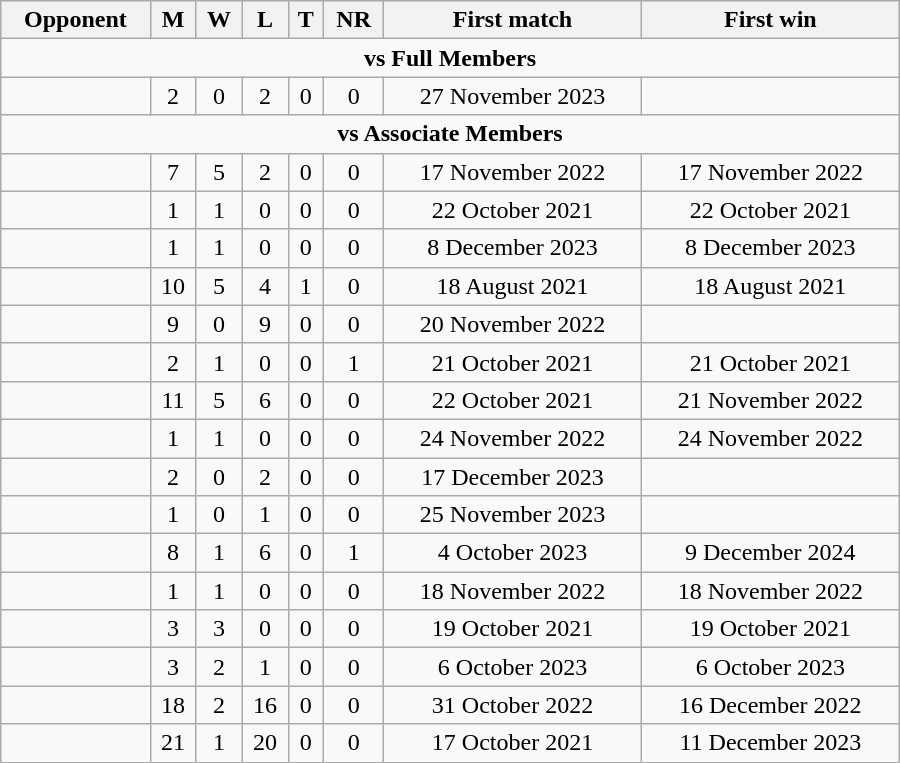<table class="wikitable" style="text-align: center; width: 600px;">
<tr>
<th>Opponent</th>
<th>M</th>
<th>W</th>
<th>L</th>
<th>T</th>
<th>NR</th>
<th>First match</th>
<th>First win</th>
</tr>
<tr>
<td colspan="8" style="text-align:center;"><strong>vs Full Members</strong></td>
</tr>
<tr>
<td align=left></td>
<td>2</td>
<td>0</td>
<td>2</td>
<td>0</td>
<td>0</td>
<td>27 November 2023</td>
<td></td>
</tr>
<tr>
<td colspan="8" style="text-align:center;"><strong>vs Associate Members</strong></td>
</tr>
<tr>
<td align=left></td>
<td>7</td>
<td>5</td>
<td>2</td>
<td>0</td>
<td>0</td>
<td>17 November 2022</td>
<td>17 November 2022</td>
</tr>
<tr>
<td align=left></td>
<td>1</td>
<td>1</td>
<td>0</td>
<td>0</td>
<td>0</td>
<td>22 October 2021</td>
<td>22 October 2021</td>
</tr>
<tr>
<td align=left></td>
<td>1</td>
<td>1</td>
<td>0</td>
<td>0</td>
<td>0</td>
<td>8 December 2023</td>
<td>8 December 2023</td>
</tr>
<tr>
<td align=left></td>
<td>10</td>
<td>5</td>
<td>4</td>
<td>1</td>
<td>0</td>
<td>18 August 2021</td>
<td>18 August 2021</td>
</tr>
<tr>
<td align=left></td>
<td>9</td>
<td>0</td>
<td>9</td>
<td>0</td>
<td>0</td>
<td>20 November 2022</td>
<td></td>
</tr>
<tr>
<td align=left></td>
<td>2</td>
<td>1</td>
<td>0</td>
<td>0</td>
<td>1</td>
<td>21 October 2021</td>
<td>21 October 2021</td>
</tr>
<tr>
<td align=left></td>
<td>11</td>
<td>5</td>
<td>6</td>
<td>0</td>
<td>0</td>
<td>22 October 2021</td>
<td>21 November 2022</td>
</tr>
<tr>
<td align=left></td>
<td>1</td>
<td>1</td>
<td>0</td>
<td>0</td>
<td>0</td>
<td>24 November 2022</td>
<td>24 November 2022</td>
</tr>
<tr>
<td align=left></td>
<td>2</td>
<td>0</td>
<td>2</td>
<td>0</td>
<td>0</td>
<td>17 December 2023</td>
<td></td>
</tr>
<tr>
<td align=left></td>
<td>1</td>
<td>0</td>
<td>1</td>
<td>0</td>
<td>0</td>
<td>25 November 2023</td>
<td></td>
</tr>
<tr>
<td align=left></td>
<td>8</td>
<td>1</td>
<td>6</td>
<td>0</td>
<td>1</td>
<td>4 October 2023</td>
<td>9 December 2024</td>
</tr>
<tr>
<td align=left></td>
<td>1</td>
<td>1</td>
<td>0</td>
<td>0</td>
<td>0</td>
<td>18 November 2022</td>
<td>18 November 2022</td>
</tr>
<tr>
<td align=left></td>
<td>3</td>
<td>3</td>
<td>0</td>
<td>0</td>
<td>0</td>
<td>19 October 2021</td>
<td>19 October 2021</td>
</tr>
<tr>
<td align=left></td>
<td>3</td>
<td>2</td>
<td>1</td>
<td>0</td>
<td>0</td>
<td>6 October 2023</td>
<td>6 October 2023</td>
</tr>
<tr>
<td align=left></td>
<td>18</td>
<td>2</td>
<td>16</td>
<td>0</td>
<td>0</td>
<td>31 October 2022</td>
<td>16 December 2022</td>
</tr>
<tr>
<td align=left></td>
<td>21</td>
<td>1</td>
<td>20</td>
<td>0</td>
<td>0</td>
<td>17 October 2021</td>
<td>11 December 2023</td>
</tr>
</table>
